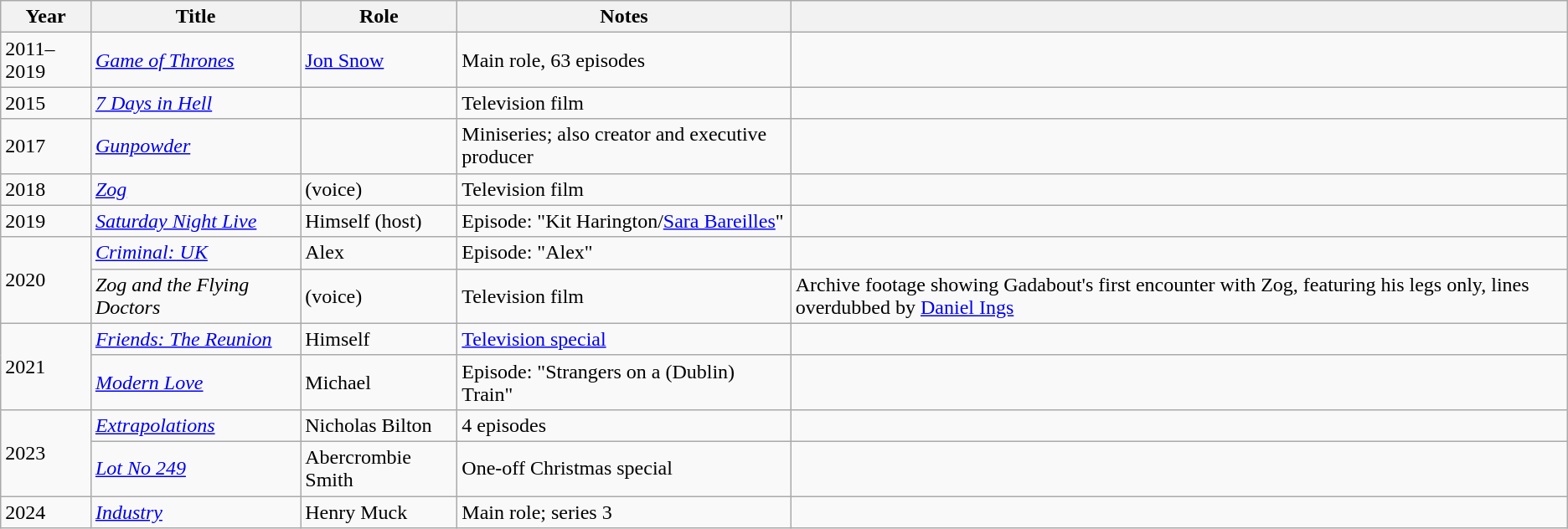<table class="wikitable plainrowheaders sortable">
<tr>
<th scope="col">Year</th>
<th scope="col">Title</th>
<th scope="col">Role</th>
<th scope="col" class="unsortable">Notes</th>
<th scope="col" class="unsortable"></th>
</tr>
<tr>
<td>2011–2019</td>
<td><em><a href='#'>Game of Thrones</a></em></td>
<td><a href='#'>Jon Snow</a></td>
<td>Main role, 63 episodes</td>
<td style="text-align:center;"></td>
</tr>
<tr>
<td>2015</td>
<td><em><a href='#'>7 Days in Hell</a></em></td>
<td></td>
<td>Television film</td>
<td style="text-align:center;"></td>
</tr>
<tr>
<td>2017</td>
<td><em><a href='#'>Gunpowder</a></em></td>
<td></td>
<td>Miniseries; also creator and executive producer</td>
<td style="text-align:center;"></td>
</tr>
<tr>
<td>2018</td>
<td><em><a href='#'>Zog</a></em></td>
<td> (voice)</td>
<td>Television film</td>
<td style="text-align:center;"></td>
</tr>
<tr>
<td>2019</td>
<td><em><a href='#'>Saturday Night Live</a></em></td>
<td>Himself (host)</td>
<td>Episode: "Kit Harington/<a href='#'>Sara Bareilles</a>"</td>
<td style="text-align:center;"></td>
</tr>
<tr>
<td rowspan="2">2020</td>
<td><em><a href='#'>Criminal: UK</a></em></td>
<td>Alex</td>
<td>Episode: "Alex"</td>
<td style="text-align:center;"></td>
</tr>
<tr>
<td><em>Zog and the Flying Doctors</em></td>
<td> (voice)</td>
<td>Television film</td>
<td>Archive footage showing Gadabout's first encounter with Zog, featuring his legs only, lines overdubbed by <a href='#'>Daniel Ings</a></td>
</tr>
<tr>
<td rowspan="2">2021</td>
<td><em><a href='#'>Friends: The Reunion</a></em></td>
<td>Himself</td>
<td><a href='#'>Television special</a></td>
<td style="text-align:center;"></td>
</tr>
<tr>
<td><em><a href='#'>Modern Love</a></em></td>
<td>Michael</td>
<td>Episode: "Strangers on a (Dublin) Train"</td>
<td style="text-align:center;"></td>
</tr>
<tr>
<td rowspan="2">2023</td>
<td><em><a href='#'>Extrapolations</a></em></td>
<td>Nicholas Bilton</td>
<td>4 episodes</td>
<td style="text-align:center;"></td>
</tr>
<tr>
<td><em><a href='#'>Lot No 249</a></em></td>
<td>Abercrombie Smith</td>
<td>One-off Christmas special</td>
<td style="text-align:center;"></td>
</tr>
<tr>
<td>2024</td>
<td><em><a href='#'>Industry</a></em></td>
<td>Henry Muck</td>
<td>Main role; series 3</td>
<td style="text-align:center;"></td>
</tr>
</table>
